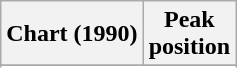<table class="wikitable sortable">
<tr>
<th align="left">Chart (1990)</th>
<th align="center">Peak<br>position</th>
</tr>
<tr>
</tr>
<tr>
</tr>
</table>
